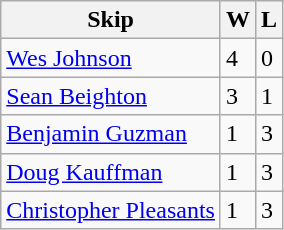<table class="wikitable">
<tr>
<th>Skip</th>
<th>W</th>
<th>L</th>
</tr>
<tr>
<td> <a href='#'>Wes Johnson</a></td>
<td>4</td>
<td>0</td>
</tr>
<tr>
<td> <a href='#'>Sean Beighton</a></td>
<td>3</td>
<td>1</td>
</tr>
<tr>
<td> <a href='#'>Benjamin Guzman</a></td>
<td>1</td>
<td>3</td>
</tr>
<tr>
<td> <a href='#'>Doug Kauffman</a></td>
<td>1</td>
<td>3</td>
</tr>
<tr>
<td> <a href='#'>Christopher Pleasants</a></td>
<td>1</td>
<td>3</td>
</tr>
</table>
